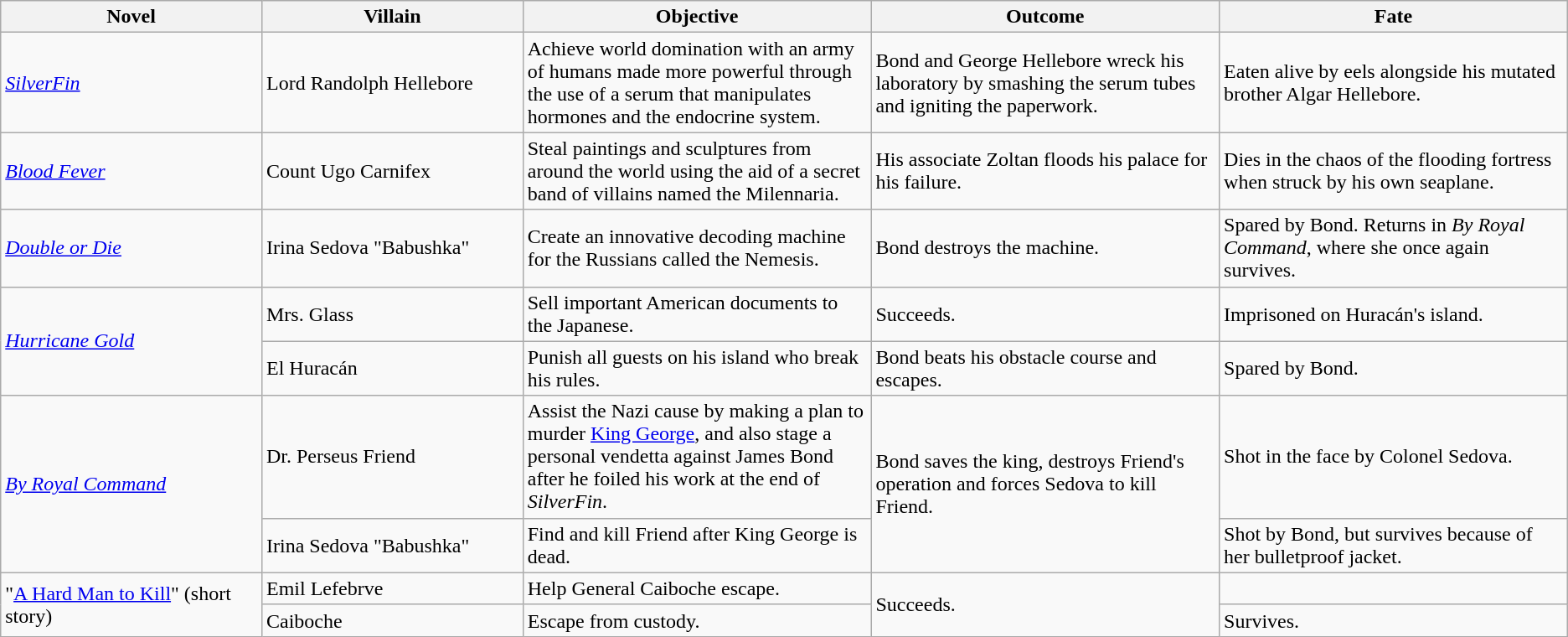<table class="wikitable">
<tr>
<th style="width: 16.5%">Novel</th>
<th style="width: 16.5%">Villain</th>
<th style="width: 22%">Objective</th>
<th style="width: 22%">Outcome</th>
<th style="width: 22%">Fate</th>
</tr>
<tr>
<td><em><a href='#'>SilverFin</a></em></td>
<td>Lord Randolph Hellebore</td>
<td>Achieve world domination with an army of humans made more powerful through the use of a serum that manipulates hormones and the endocrine system.</td>
<td>Bond and George Hellebore wreck his laboratory by smashing the serum tubes and igniting the paperwork.</td>
<td>Eaten alive by eels alongside his mutated brother Algar Hellebore.</td>
</tr>
<tr>
<td><em><a href='#'>Blood Fever</a></em></td>
<td>Count Ugo Carnifex</td>
<td>Steal paintings and sculptures from around the world using the aid of a secret band of villains named the Milennaria.</td>
<td>His associate Zoltan floods his palace for his failure.</td>
<td>Dies in the chaos of the flooding fortress when struck by his own seaplane.</td>
</tr>
<tr>
<td><em><a href='#'>Double or Die</a></em></td>
<td>Irina Sedova "Babushka"</td>
<td>Create an innovative decoding machine for the Russians called the Nemesis.</td>
<td>Bond destroys the machine.</td>
<td>Spared by Bond. Returns in <em>By Royal Command</em>, where she once again survives.</td>
</tr>
<tr>
<td rowspan="2"><em><a href='#'>Hurricane Gold</a></em></td>
<td>Mrs. Glass</td>
<td>Sell important American documents to the Japanese.</td>
<td>Succeeds.</td>
<td>Imprisoned on Huracán's island.</td>
</tr>
<tr>
<td>El Huracán</td>
<td>Punish all guests on his island who break his rules.</td>
<td>Bond beats his obstacle course and escapes.</td>
<td>Spared by Bond.</td>
</tr>
<tr>
<td rowspan="2"><em><a href='#'>By Royal Command</a></em></td>
<td>Dr. Perseus Friend</td>
<td>Assist the Nazi cause by making a plan to murder <a href='#'>King George</a>, and also stage a personal vendetta against James Bond after he foiled his work at the end of <em>SilverFin</em>.</td>
<td rowspan="2">Bond saves the king, destroys Friend's operation and forces Sedova to kill Friend.</td>
<td>Shot in the face by Colonel Sedova.</td>
</tr>
<tr>
<td>Irina Sedova "Babushka"</td>
<td>Find and kill Friend after King George is dead.</td>
<td>Shot by Bond, but survives because of her bulletproof jacket.</td>
</tr>
<tr>
<td rowspan="2">"<a href='#'>A Hard Man to Kill</a>" (short story)</td>
<td>Emil Lefebrve</td>
<td>Help General Caiboche escape.</td>
<td rowspan="2">Succeeds.</td>
<td></td>
</tr>
<tr>
<td>Caiboche</td>
<td>Escape from custody.</td>
<td>Survives.</td>
</tr>
</table>
